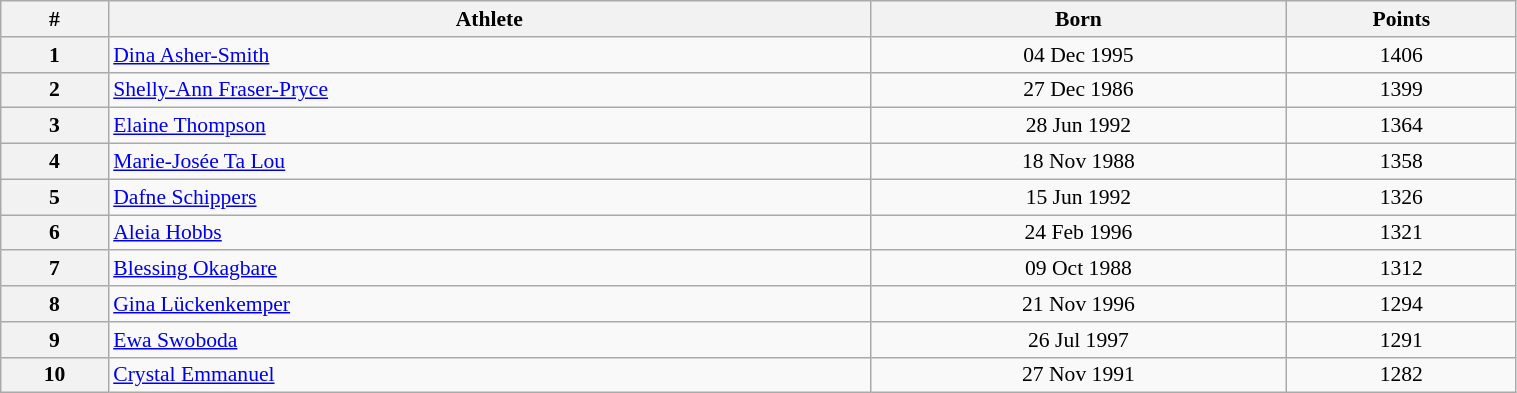<table class="wikitable" width=80% style="font-size:90%; text-align:center;">
<tr>
<th>#</th>
<th>Athlete</th>
<th>Born</th>
<th>Points</th>
</tr>
<tr>
<th>1</th>
<td align=left> <a href='#'>Dina Asher-Smith</a></td>
<td>04 Dec 1995</td>
<td>1406</td>
</tr>
<tr>
<th>2</th>
<td align=left> <a href='#'>Shelly-Ann Fraser-Pryce</a></td>
<td>27 Dec 1986</td>
<td>1399</td>
</tr>
<tr>
<th>3</th>
<td align=left> <a href='#'>Elaine Thompson</a></td>
<td>28 Jun 1992</td>
<td>1364</td>
</tr>
<tr>
<th>4</th>
<td align=left> <a href='#'>Marie-Josée Ta Lou</a></td>
<td>18 Nov 1988</td>
<td>1358</td>
</tr>
<tr>
<th>5</th>
<td align=left> <a href='#'>Dafne Schippers</a></td>
<td>15 Jun 1992</td>
<td>1326</td>
</tr>
<tr>
<th>6</th>
<td align=left> <a href='#'>Aleia Hobbs</a></td>
<td>24 Feb 1996</td>
<td>1321</td>
</tr>
<tr>
<th>7</th>
<td align=left> <a href='#'>Blessing Okagbare</a></td>
<td>09 Oct 1988</td>
<td>1312</td>
</tr>
<tr>
<th>8</th>
<td align=left> <a href='#'>Gina Lückenkemper</a></td>
<td>21 Nov 1996</td>
<td>1294</td>
</tr>
<tr>
<th>9</th>
<td align=left> <a href='#'>Ewa Swoboda</a></td>
<td>26 Jul 1997</td>
<td>1291</td>
</tr>
<tr>
<th>10</th>
<td align=left> <a href='#'>Crystal Emmanuel</a></td>
<td>27 Nov 1991</td>
<td>1282</td>
</tr>
</table>
